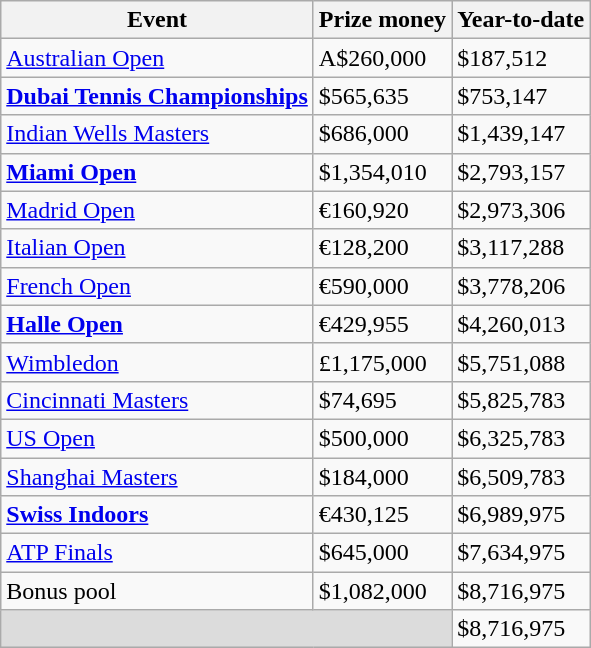<table class="wikitable sortable">
<tr>
<th>Event</th>
<th>Prize money</th>
<th>Year-to-date</th>
</tr>
<tr>
<td><a href='#'>Australian Open</a></td>
<td>A$260,000</td>
<td>$187,512</td>
</tr>
<tr>
<td><strong><a href='#'>Dubai Tennis Championships</a></strong></td>
<td>$565,635</td>
<td>$753,147</td>
</tr>
<tr>
<td><a href='#'>Indian Wells Masters</a></td>
<td>$686,000</td>
<td>$1,439,147</td>
</tr>
<tr>
<td><strong><a href='#'>Miami Open</a></strong></td>
<td>$1,354,010</td>
<td>$2,793,157</td>
</tr>
<tr>
<td><a href='#'>Madrid Open</a></td>
<td>€160,920</td>
<td>$2,973,306</td>
</tr>
<tr>
<td><a href='#'>Italian Open</a></td>
<td>€128,200</td>
<td>$3,117,288</td>
</tr>
<tr>
<td><a href='#'>French Open</a></td>
<td>€590,000</td>
<td>$3,778,206</td>
</tr>
<tr>
<td><strong><a href='#'>Halle Open</a></strong></td>
<td>€429,955</td>
<td>$4,260,013</td>
</tr>
<tr>
<td><a href='#'>Wimbledon</a></td>
<td>£1,175,000</td>
<td>$5,751,088</td>
</tr>
<tr>
<td><a href='#'>Cincinnati Masters</a></td>
<td>$74,695</td>
<td>$5,825,783</td>
</tr>
<tr>
<td><a href='#'>US Open</a></td>
<td>$500,000</td>
<td>$6,325,783</td>
</tr>
<tr>
<td><a href='#'>Shanghai Masters</a></td>
<td>$184,000</td>
<td>$6,509,783</td>
</tr>
<tr>
<td><strong><a href='#'>Swiss Indoors</a></strong></td>
<td>€430,125</td>
<td>$6,989,975</td>
</tr>
<tr>
<td><a href='#'>ATP Finals</a></td>
<td>$645,000</td>
<td>$7,634,975</td>
</tr>
<tr>
<td>Bonus pool</td>
<td>$1,082,000</td>
<td>$8,716,975</td>
</tr>
<tr class="sortbottom">
<td colspan=2 bgcolor=#DCDCDC></td>
<td>$8,716,975</td>
</tr>
</table>
